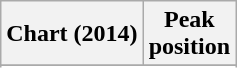<table class="wikitable sortable plainrowheaders" style="text-align:center">
<tr>
<th>Chart (2014)</th>
<th scope="col">Peak<br>position</th>
</tr>
<tr>
</tr>
<tr>
</tr>
<tr>
</tr>
<tr>
</tr>
<tr>
</tr>
</table>
